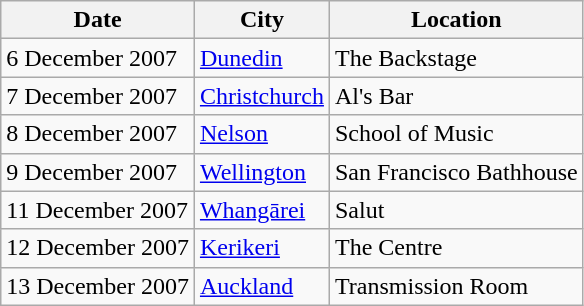<table class="wikitable">
<tr>
<th>Date</th>
<th>City</th>
<th>Location</th>
</tr>
<tr>
<td>6 December 2007</td>
<td><a href='#'>Dunedin</a></td>
<td>The Backstage</td>
</tr>
<tr>
<td>7 December 2007</td>
<td><a href='#'>Christchurch</a></td>
<td>Al's Bar</td>
</tr>
<tr>
<td>8 December 2007</td>
<td><a href='#'>Nelson</a></td>
<td>School of Music</td>
</tr>
<tr>
<td>9 December 2007</td>
<td><a href='#'>Wellington</a></td>
<td>San Francisco Bathhouse</td>
</tr>
<tr>
<td>11 December 2007</td>
<td><a href='#'>Whangārei</a></td>
<td>Salut</td>
</tr>
<tr>
<td>12 December 2007</td>
<td><a href='#'>Kerikeri</a></td>
<td>The Centre</td>
</tr>
<tr>
<td>13 December 2007</td>
<td><a href='#'>Auckland</a></td>
<td>Transmission Room</td>
</tr>
</table>
